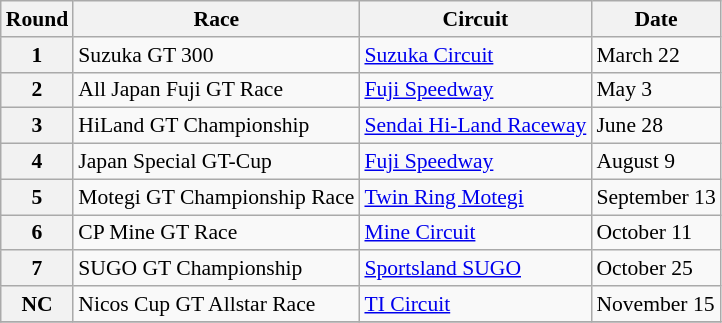<table class="wikitable" style="font-size: 90%;">
<tr>
<th>Round</th>
<th>Race</th>
<th>Circuit</th>
<th>Date</th>
</tr>
<tr>
<th>1</th>
<td>Suzuka GT 300</td>
<td> <a href='#'>Suzuka Circuit</a></td>
<td>March 22</td>
</tr>
<tr>
<th>2</th>
<td>All Japan Fuji GT Race</td>
<td> <a href='#'>Fuji Speedway</a></td>
<td>May 3</td>
</tr>
<tr>
<th>3</th>
<td>HiLand GT Championship</td>
<td> <a href='#'>Sendai Hi-Land Raceway</a></td>
<td>June 28</td>
</tr>
<tr>
<th>4</th>
<td>Japan Special GT-Cup</td>
<td> <a href='#'>Fuji Speedway</a></td>
<td>August 9</td>
</tr>
<tr>
<th>5</th>
<td>Motegi GT Championship Race</td>
<td> <a href='#'>Twin Ring Motegi</a></td>
<td>September 13</td>
</tr>
<tr>
<th>6</th>
<td>CP Mine GT Race</td>
<td> <a href='#'>Mine Circuit</a></td>
<td>October 11</td>
</tr>
<tr>
<th>7</th>
<td>SUGO GT Championship</td>
<td> <a href='#'>Sportsland SUGO</a></td>
<td>October 25</td>
</tr>
<tr>
<th>NC</th>
<td>Nicos Cup GT Allstar Race</td>
<td> <a href='#'>TI Circuit</a></td>
<td>November 15</td>
</tr>
<tr>
</tr>
</table>
